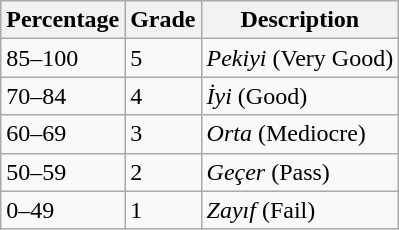<table class="wikitable">
<tr>
<th>Percentage</th>
<th>Grade</th>
<th>Description</th>
</tr>
<tr>
<td>85–100</td>
<td>5</td>
<td><em>Pekiyi</em> (Very Good)</td>
</tr>
<tr>
<td>70–84</td>
<td>4</td>
<td><em>İyi</em> (Good)</td>
</tr>
<tr>
<td>60–69</td>
<td>3</td>
<td><em>Orta</em> (Mediocre)</td>
</tr>
<tr>
<td>50–59</td>
<td>2</td>
<td><em>Geçer</em> (Pass)</td>
</tr>
<tr>
<td>0–49</td>
<td>1</td>
<td><em>Zayıf</em> (Fail)</td>
</tr>
</table>
